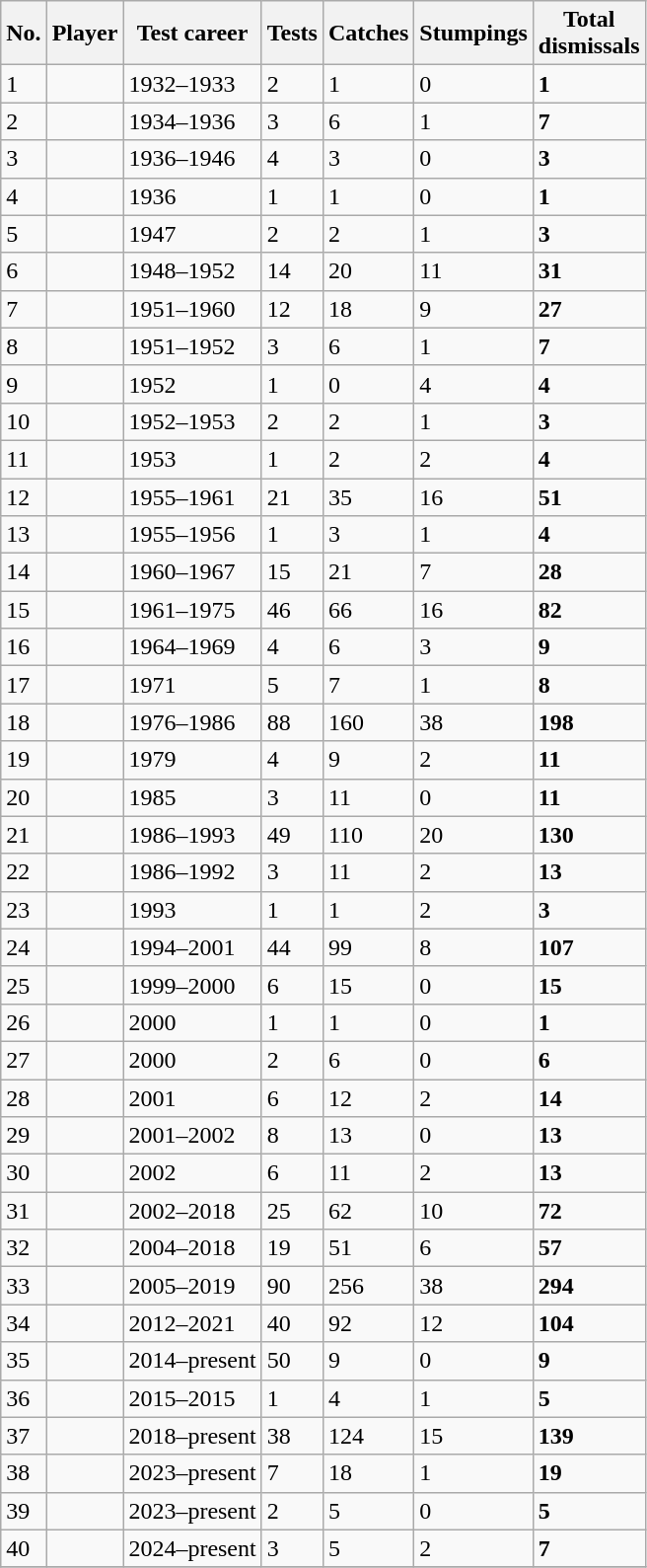<table class="wikitable sortable">
<tr>
<th>No.</th>
<th>Player</th>
<th>Test career</th>
<th>Tests</th>
<th>Catches</th>
<th>Stumpings</th>
<th>Total<br>dismissals</th>
</tr>
<tr>
<td>1</td>
<td></td>
<td>1932–1933</td>
<td>2</td>
<td>1</td>
<td>0</td>
<td><strong>1</strong></td>
</tr>
<tr>
<td>2</td>
<td></td>
<td>1934–1936</td>
<td>3</td>
<td>6</td>
<td>1</td>
<td><strong>7</strong></td>
</tr>
<tr>
<td>3</td>
<td></td>
<td>1936–1946</td>
<td>4</td>
<td>3</td>
<td>0</td>
<td><strong>3</strong></td>
</tr>
<tr>
<td>4</td>
<td></td>
<td>1936</td>
<td>1</td>
<td>1</td>
<td>0</td>
<td><strong>1</strong></td>
</tr>
<tr>
<td>5</td>
<td></td>
<td>1947</td>
<td>2</td>
<td>2</td>
<td>1</td>
<td><strong>3</strong></td>
</tr>
<tr>
<td>6</td>
<td></td>
<td>1948–1952</td>
<td>14</td>
<td>20</td>
<td>11</td>
<td><strong>31</strong></td>
</tr>
<tr>
<td>7</td>
<td></td>
<td>1951–1960</td>
<td>12</td>
<td>18</td>
<td>9</td>
<td><strong>27</strong></td>
</tr>
<tr>
<td>8</td>
<td></td>
<td>1951–1952</td>
<td>3</td>
<td>6</td>
<td>1</td>
<td><strong>7</strong></td>
</tr>
<tr>
<td>9</td>
<td></td>
<td>1952</td>
<td>1</td>
<td>0</td>
<td>4</td>
<td><strong>4</strong></td>
</tr>
<tr>
<td>10</td>
<td></td>
<td>1952–1953</td>
<td>2</td>
<td>2</td>
<td>1</td>
<td><strong>3</strong></td>
</tr>
<tr>
<td>11</td>
<td></td>
<td>1953</td>
<td>1</td>
<td>2</td>
<td>2</td>
<td><strong>4</strong></td>
</tr>
<tr>
<td>12</td>
<td></td>
<td>1955–1961</td>
<td>21</td>
<td>35</td>
<td>16</td>
<td><strong>51</strong></td>
</tr>
<tr>
<td>13</td>
<td></td>
<td>1955–1956</td>
<td>1</td>
<td>3</td>
<td>1</td>
<td><strong>4</strong></td>
</tr>
<tr>
<td>14</td>
<td></td>
<td>1960–1967</td>
<td>15</td>
<td>21</td>
<td>7</td>
<td><strong>28</strong></td>
</tr>
<tr>
<td>15</td>
<td></td>
<td>1961–1975</td>
<td>46</td>
<td>66</td>
<td>16</td>
<td><strong>82</strong></td>
</tr>
<tr>
<td>16</td>
<td></td>
<td>1964–1969</td>
<td>4</td>
<td>6</td>
<td>3</td>
<td><strong>9</strong></td>
</tr>
<tr>
<td>17</td>
<td></td>
<td>1971</td>
<td>5</td>
<td>7</td>
<td>1</td>
<td><strong>8</strong></td>
</tr>
<tr>
<td>18</td>
<td></td>
<td>1976–1986</td>
<td>88</td>
<td>160</td>
<td>38</td>
<td><strong>198</strong></td>
</tr>
<tr>
<td>19</td>
<td></td>
<td>1979</td>
<td>4</td>
<td>9</td>
<td>2</td>
<td><strong>11</strong></td>
</tr>
<tr>
<td>20</td>
<td></td>
<td>1985</td>
<td>3</td>
<td>11</td>
<td>0</td>
<td><strong>11</strong></td>
</tr>
<tr>
<td>21</td>
<td></td>
<td>1986–1993</td>
<td>49</td>
<td>110</td>
<td>20</td>
<td><strong>130</strong></td>
</tr>
<tr>
<td>22</td>
<td></td>
<td>1986–1992</td>
<td>3</td>
<td>11</td>
<td>2</td>
<td><strong>13</strong></td>
</tr>
<tr>
<td>23</td>
<td></td>
<td>1993</td>
<td>1</td>
<td>1</td>
<td>2</td>
<td><strong>3</strong></td>
</tr>
<tr>
<td>24</td>
<td></td>
<td>1994–2001</td>
<td>44</td>
<td>99</td>
<td>8</td>
<td><strong>107</strong></td>
</tr>
<tr>
<td>25</td>
<td></td>
<td>1999–2000</td>
<td>6</td>
<td>15</td>
<td>0</td>
<td><strong>15</strong></td>
</tr>
<tr>
<td>26</td>
<td></td>
<td>2000</td>
<td>1</td>
<td>1</td>
<td>0</td>
<td><strong>1</strong></td>
</tr>
<tr>
<td>27</td>
<td></td>
<td>2000</td>
<td>2</td>
<td>6</td>
<td>0</td>
<td><strong>6</strong></td>
</tr>
<tr>
<td>28</td>
<td></td>
<td>2001</td>
<td>6</td>
<td>12</td>
<td>2</td>
<td><strong>14</strong></td>
</tr>
<tr>
<td>29</td>
<td></td>
<td>2001–2002</td>
<td>8</td>
<td>13</td>
<td>0</td>
<td><strong>13</strong></td>
</tr>
<tr>
<td>30</td>
<td></td>
<td>2002</td>
<td>6</td>
<td>11</td>
<td>2</td>
<td><strong>13</strong></td>
</tr>
<tr>
<td>31</td>
<td></td>
<td>2002–2018</td>
<td>25</td>
<td>62</td>
<td>10</td>
<td><strong>72</strong></td>
</tr>
<tr>
<td>32</td>
<td></td>
<td>2004–2018</td>
<td>19</td>
<td>51</td>
<td>6</td>
<td><strong>57</strong></td>
</tr>
<tr>
<td>33</td>
<td></td>
<td>2005–2019</td>
<td>90</td>
<td>256</td>
<td>38</td>
<td><strong>294</strong></td>
</tr>
<tr>
<td>34</td>
<td></td>
<td>2012–2021</td>
<td>40</td>
<td>92</td>
<td>12</td>
<td><strong>104</strong></td>
</tr>
<tr>
<td>35</td>
<td><strong></strong></td>
<td>2014–present</td>
<td>50</td>
<td>9</td>
<td>0</td>
<td><strong>9</strong></td>
</tr>
<tr>
<td>36</td>
<td></td>
<td>2015–2015</td>
<td>1</td>
<td>4</td>
<td>1</td>
<td><strong>5</strong></td>
</tr>
<tr>
<td>37</td>
<td><strong></strong></td>
<td>2018–present</td>
<td>38</td>
<td>124</td>
<td>15</td>
<td><strong>139</strong></td>
</tr>
<tr>
<td>38</td>
<td><strong></strong></td>
<td>2023–present</td>
<td>7</td>
<td>18</td>
<td>1</td>
<td><strong>19</strong></td>
</tr>
<tr>
<td>39</td>
<td><strong></strong></td>
<td>2023–present</td>
<td>2</td>
<td>5</td>
<td>0</td>
<td><strong>5</strong></td>
</tr>
<tr>
<td>40</td>
<td><strong></strong></td>
<td>2024–present</td>
<td>3</td>
<td>5</td>
<td>2</td>
<td><strong>7</strong></td>
</tr>
<tr>
</tr>
</table>
